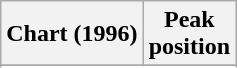<table class="wikitable sortable plainrowheaders" style="text-align:center">
<tr>
<th>Chart (1996)</th>
<th>Peak<br>position</th>
</tr>
<tr>
</tr>
<tr>
</tr>
</table>
